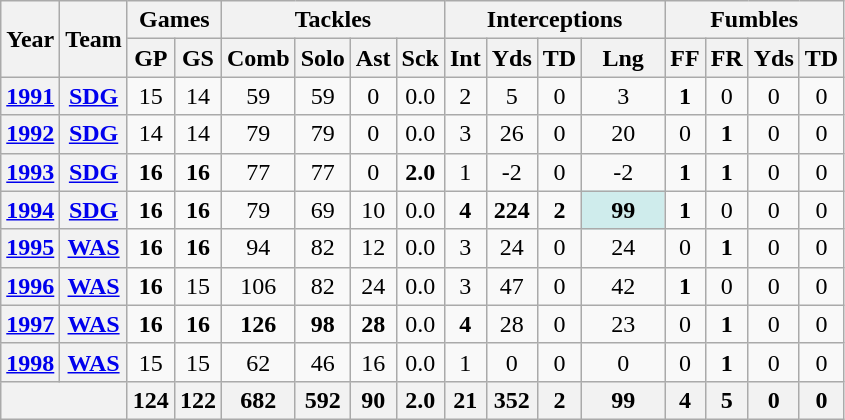<table class="wikitable" style="text-align:center">
<tr>
<th rowspan="2">Year</th>
<th rowspan="2">Team</th>
<th colspan="2">Games</th>
<th colspan="4">Tackles</th>
<th colspan="4">Interceptions</th>
<th colspan="4">Fumbles</th>
</tr>
<tr>
<th>GP</th>
<th>GS</th>
<th>Comb</th>
<th>Solo</th>
<th>Ast</th>
<th>Sck</th>
<th>Int</th>
<th>Yds</th>
<th>TD</th>
<th>Lng</th>
<th>FF</th>
<th>FR</th>
<th>Yds</th>
<th>TD</th>
</tr>
<tr>
<th><a href='#'>1991</a></th>
<th><a href='#'>SDG</a></th>
<td>15</td>
<td>14</td>
<td>59</td>
<td>59</td>
<td>0</td>
<td>0.0</td>
<td>2</td>
<td>5</td>
<td>0</td>
<td>3</td>
<td><strong>1</strong></td>
<td>0</td>
<td>0</td>
<td>0</td>
</tr>
<tr>
<th><a href='#'>1992</a></th>
<th><a href='#'>SDG</a></th>
<td>14</td>
<td>14</td>
<td>79</td>
<td>79</td>
<td>0</td>
<td>0.0</td>
<td>3</td>
<td>26</td>
<td>0</td>
<td>20</td>
<td>0</td>
<td><strong>1</strong></td>
<td>0</td>
<td>0</td>
</tr>
<tr>
<th><a href='#'>1993</a></th>
<th><a href='#'>SDG</a></th>
<td><strong>16</strong></td>
<td><strong>16</strong></td>
<td>77</td>
<td>77</td>
<td>0</td>
<td><strong>2.0</strong></td>
<td>1</td>
<td>-2</td>
<td>0</td>
<td>-2</td>
<td><strong>1</strong></td>
<td><strong>1</strong></td>
<td>0</td>
<td>0</td>
</tr>
<tr>
<th><a href='#'>1994</a></th>
<th><a href='#'>SDG</a></th>
<td><strong>16</strong></td>
<td><strong>16</strong></td>
<td>79</td>
<td>69</td>
<td>10</td>
<td>0.0</td>
<td><strong>4</strong></td>
<td><strong>224</strong></td>
<td><strong>2</strong></td>
<td style="background:#cfecec; width:3em;"><strong>99</strong></td>
<td><strong>1</strong></td>
<td>0</td>
<td>0</td>
<td>0</td>
</tr>
<tr>
<th><a href='#'>1995</a></th>
<th><a href='#'>WAS</a></th>
<td><strong>16</strong></td>
<td><strong>16</strong></td>
<td>94</td>
<td>82</td>
<td>12</td>
<td>0.0</td>
<td>3</td>
<td>24</td>
<td>0</td>
<td>24</td>
<td>0</td>
<td><strong>1</strong></td>
<td>0</td>
<td>0</td>
</tr>
<tr>
<th><a href='#'>1996</a></th>
<th><a href='#'>WAS</a></th>
<td><strong>16</strong></td>
<td>15</td>
<td>106</td>
<td>82</td>
<td>24</td>
<td>0.0</td>
<td>3</td>
<td>47</td>
<td>0</td>
<td>42</td>
<td><strong>1</strong></td>
<td>0</td>
<td>0</td>
<td>0</td>
</tr>
<tr>
<th><a href='#'>1997</a></th>
<th><a href='#'>WAS</a></th>
<td><strong>16</strong></td>
<td><strong>16</strong></td>
<td><strong>126</strong></td>
<td><strong>98</strong></td>
<td><strong>28</strong></td>
<td>0.0</td>
<td><strong>4</strong></td>
<td>28</td>
<td>0</td>
<td>23</td>
<td>0</td>
<td><strong>1</strong></td>
<td>0</td>
<td>0</td>
</tr>
<tr>
<th><a href='#'>1998</a></th>
<th><a href='#'>WAS</a></th>
<td>15</td>
<td>15</td>
<td>62</td>
<td>46</td>
<td>16</td>
<td>0.0</td>
<td>1</td>
<td>0</td>
<td>0</td>
<td>0</td>
<td>0</td>
<td><strong>1</strong></td>
<td>0</td>
<td>0</td>
</tr>
<tr>
<th colspan="2"></th>
<th>124</th>
<th>122</th>
<th>682</th>
<th>592</th>
<th>90</th>
<th>2.0</th>
<th>21</th>
<th>352</th>
<th>2</th>
<th>99</th>
<th>4</th>
<th>5</th>
<th>0</th>
<th>0</th>
</tr>
</table>
